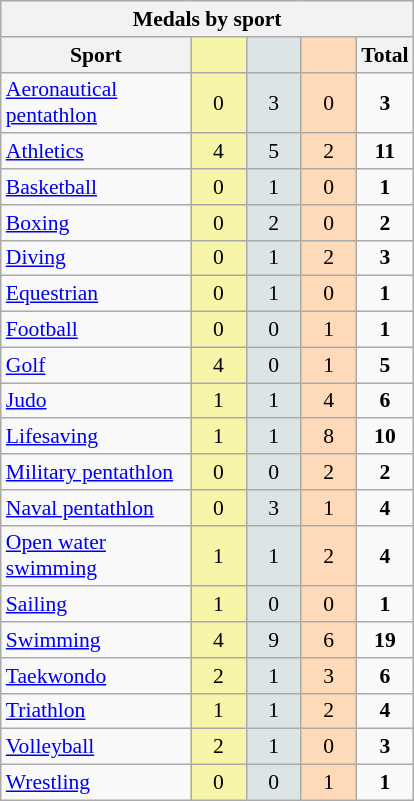<table class="wikitable" style="font-size:90%; text-align:center;">
<tr>
<th colspan="5">Medals by sport</th>
</tr>
<tr>
<th width="120">Sport</th>
<th scope="col" width="30" style="background:#F7F6A8;"></th>
<th scope="col" width="30" style="background:#DCE5E5;"></th>
<th scope="col" width="30" style="background:#FFDAB9;"></th>
<th width="30">Total</th>
</tr>
<tr>
<td align="left"><a href='#'>Aeronautical pentathlon</a></td>
<td style="background:#F7F6A8;">0</td>
<td style="background:#DCE5E5;">3</td>
<td style="background:#FFDAB9;">0</td>
<td><strong>3</strong></td>
</tr>
<tr>
<td align="left"><a href='#'>Athletics</a></td>
<td style="background:#F7F6A8;">4</td>
<td style="background:#DCE5E5;">5</td>
<td style="background:#FFDAB9;">2</td>
<td><strong>11</strong></td>
</tr>
<tr>
<td align="left"><a href='#'>Basketball</a></td>
<td style="background:#F7F6A8;">0</td>
<td style="background:#DCE5E5;">1</td>
<td style="background:#FFDAB9;">0</td>
<td><strong>1</strong></td>
</tr>
<tr>
<td align="left"><a href='#'>Boxing</a></td>
<td style="background:#F7F6A8;">0</td>
<td style="background:#DCE5E5;">2</td>
<td style="background:#FFDAB9;">0</td>
<td><strong>2</strong></td>
</tr>
<tr>
<td align="left"><a href='#'>Diving</a></td>
<td style="background:#F7F6A8;">0</td>
<td style="background:#DCE5E5;">1</td>
<td style="background:#FFDAB9;">2</td>
<td><strong>3</strong></td>
</tr>
<tr>
<td align="left"><a href='#'>Equestrian</a></td>
<td style="background:#F7F6A8;">0</td>
<td style="background:#DCE5E5;">1</td>
<td style="background:#FFDAB9;">0</td>
<td><strong>1</strong></td>
</tr>
<tr>
<td align="left"><a href='#'>Football</a></td>
<td style="background:#F7F6A8;">0</td>
<td style="background:#DCE5E5;">0</td>
<td style="background:#FFDAB9;">1</td>
<td><strong>1</strong></td>
</tr>
<tr>
<td align="left"><a href='#'>Golf</a></td>
<td style="background:#F7F6A8;">4</td>
<td style="background:#DCE5E5;">0</td>
<td style="background:#FFDAB9;">1</td>
<td><strong>5</strong></td>
</tr>
<tr>
<td align="left"><a href='#'>Judo</a></td>
<td style="background:#F7F6A8;">1</td>
<td style="background:#DCE5E5;">1</td>
<td style="background:#FFDAB9;">4</td>
<td><strong>6</strong></td>
</tr>
<tr>
<td align="left"><a href='#'>Lifesaving</a></td>
<td style="background:#F7F6A8;">1</td>
<td style="background:#DCE5E5;">1</td>
<td style="background:#FFDAB9;">8</td>
<td><strong>10</strong></td>
</tr>
<tr>
<td align="left"><a href='#'>Military pentathlon</a></td>
<td style="background:#F7F6A8;">0</td>
<td style="background:#DCE5E5;">0</td>
<td style="background:#FFDAB9;">2</td>
<td><strong>2</strong></td>
</tr>
<tr>
<td align="left"><a href='#'>Naval pentathlon</a></td>
<td style="background:#F7F6A8;">0</td>
<td style="background:#DCE5E5;">3</td>
<td style="background:#FFDAB9;">1</td>
<td><strong>4</strong></td>
</tr>
<tr>
<td align="left"><a href='#'>Open water swimming</a></td>
<td style="background:#F7F6A8;">1</td>
<td style="background:#DCE5E5;">1</td>
<td style="background:#FFDAB9;">2</td>
<td><strong>4</strong></td>
</tr>
<tr>
<td align="left"><a href='#'>Sailing</a></td>
<td style="background:#F7F6A8;">1</td>
<td style="background:#DCE5E5;">0</td>
<td style="background:#FFDAB9;">0</td>
<td><strong>1</strong></td>
</tr>
<tr>
<td align="left"><a href='#'>Swimming</a></td>
<td style="background:#F7F6A8;">4</td>
<td style="background:#DCE5E5;">9</td>
<td style="background:#FFDAB9;">6</td>
<td><strong>19</strong></td>
</tr>
<tr>
<td align="left"><a href='#'>Taekwondo</a></td>
<td style="background:#F7F6A8;">2</td>
<td style="background:#DCE5E5;">1</td>
<td style="background:#FFDAB9;">3</td>
<td><strong>6</strong></td>
</tr>
<tr>
<td align="left"><a href='#'>Triathlon</a></td>
<td style="background:#F7F6A8;">1</td>
<td style="background:#DCE5E5;">1</td>
<td style="background:#FFDAB9;">2</td>
<td><strong>4</strong></td>
</tr>
<tr>
<td align="left"><a href='#'>Volleyball</a></td>
<td style="background:#F7F6A8;">2</td>
<td style="background:#DCE5E5;">1</td>
<td style="background:#FFDAB9;">0</td>
<td><strong>3</strong></td>
</tr>
<tr>
<td align="left"><a href='#'>Wrestling</a></td>
<td style="background:#F7F6A8;">0</td>
<td style="background:#DCE5E5;">0</td>
<td style="background:#FFDAB9;">1</td>
<td><strong>1</strong></td>
</tr>
</table>
